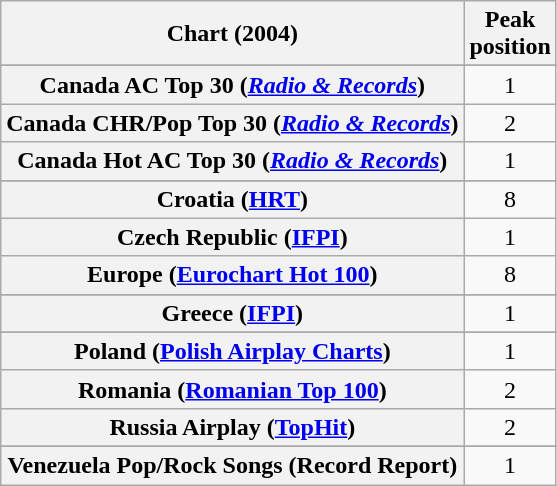<table class="wikitable sortable plainrowheaders" style="text-align:center">
<tr>
<th scope="col">Chart (2004)</th>
<th scope="col">Peak<br>position</th>
</tr>
<tr>
</tr>
<tr>
</tr>
<tr>
</tr>
<tr>
</tr>
<tr>
<th scope="row">Canada AC Top 30 (<em><a href='#'>Radio & Records</a></em>)</th>
<td>1</td>
</tr>
<tr>
<th scope="row">Canada CHR/Pop Top 30 (<em><a href='#'>Radio & Records</a></em>)</th>
<td>2</td>
</tr>
<tr>
<th scope="row">Canada Hot AC Top 30 (<em><a href='#'>Radio & Records</a></em>)</th>
<td>1</td>
</tr>
<tr>
</tr>
<tr>
<th scope="row">Croatia (<a href='#'>HRT</a>)</th>
<td>8</td>
</tr>
<tr>
<th scope=row>Czech Republic (<a href='#'>IFPI</a>)</th>
<td>1</td>
</tr>
<tr>
<th scope="row">Europe (<a href='#'>Eurochart Hot 100</a>)</th>
<td>8</td>
</tr>
<tr>
</tr>
<tr>
</tr>
<tr>
<th scope="row">Greece (<a href='#'>IFPI</a>)</th>
<td>1</td>
</tr>
<tr>
</tr>
<tr>
</tr>
<tr>
</tr>
<tr>
</tr>
<tr>
</tr>
<tr>
</tr>
<tr>
</tr>
<tr>
<th scope="row">Poland (<a href='#'>Polish Airplay Charts</a>)</th>
<td>1</td>
</tr>
<tr>
<th scope="row">Romania (<a href='#'>Romanian Top 100</a>)</th>
<td>2</td>
</tr>
<tr>
<th scope="row">Russia Airplay (<a href='#'>TopHit</a>)</th>
<td>2</td>
</tr>
<tr>
</tr>
<tr>
</tr>
<tr>
</tr>
<tr>
</tr>
<tr>
</tr>
<tr>
</tr>
<tr>
</tr>
<tr>
</tr>
<tr>
</tr>
<tr>
</tr>
<tr>
</tr>
<tr>
<th scope="row">Venezuela Pop/Rock Songs (Record Report)</th>
<td>1</td>
</tr>
</table>
